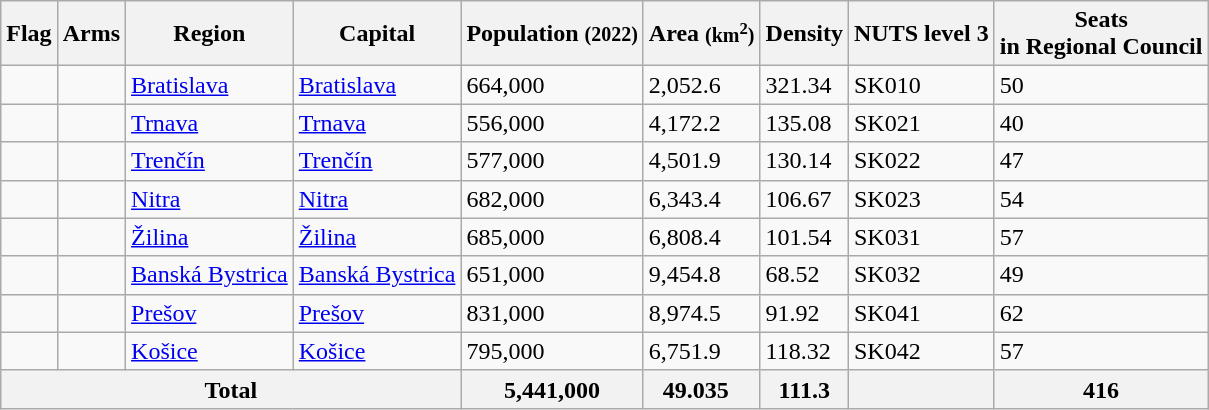<table class = "wikitable sortable">
<tr>
<th class = "unsortable">Flag</th>
<th class = "unsortable">Arms</th>
<th>Region</th>
<th>Capital</th>
<th>Population <small>(2022)</small></th>
<th>Area <small>(km<sup>2</sup>)</small></th>
<th>Density</th>
<th>NUTS level 3</th>
<th>Seats<br>in Regional Council</th>
</tr>
<tr>
<td></td>
<td></td>
<td><a href='#'>Bratislava</a></td>
<td><a href='#'>Bratislava</a></td>
<td> 664,000</td>
<td>2,052.6</td>
<td>321.34</td>
<td>SK010</td>
<td>50</td>
</tr>
<tr>
<td></td>
<td></td>
<td><a href='#'>Trnava</a></td>
<td><a href='#'>Trnava</a></td>
<td> 556,000</td>
<td>4,172.2</td>
<td>135.08</td>
<td>SK021</td>
<td>40</td>
</tr>
<tr>
<td></td>
<td></td>
<td><a href='#'>Trenčín</a></td>
<td><a href='#'>Trenčín</a></td>
<td> 577,000</td>
<td>4,501.9</td>
<td>130.14</td>
<td>SK022</td>
<td>47</td>
</tr>
<tr>
<td></td>
<td></td>
<td><a href='#'>Nitra</a></td>
<td><a href='#'>Nitra</a></td>
<td> 682,000</td>
<td>6,343.4</td>
<td>106.67</td>
<td>SK023</td>
<td>54</td>
</tr>
<tr>
<td></td>
<td></td>
<td><a href='#'>Žilina</a></td>
<td><a href='#'>Žilina</a></td>
<td> 685,000</td>
<td>6,808.4</td>
<td>101.54</td>
<td>SK031</td>
<td>57</td>
</tr>
<tr>
<td></td>
<td></td>
<td><a href='#'>Banská Bystrica</a></td>
<td><a href='#'>Banská Bystrica</a></td>
<td> 651,000</td>
<td>9,454.8</td>
<td>68.52</td>
<td>SK032</td>
<td>49</td>
</tr>
<tr>
<td></td>
<td></td>
<td><a href='#'>Prešov</a></td>
<td><a href='#'>Prešov</a></td>
<td> 831,000</td>
<td>8,974.5</td>
<td>91.92</td>
<td>SK041</td>
<td>62</td>
</tr>
<tr>
<td></td>
<td></td>
<td><a href='#'>Košice</a></td>
<td><a href='#'>Košice</a></td>
<td> 795,000</td>
<td>6,751.9</td>
<td>118.32</td>
<td>SK042</td>
<td>57</td>
</tr>
<tr>
<th colspan="4">Total</th>
<th>5,441,000</th>
<th>49.035    </th>
<th>111.3</th>
<th></th>
<th>416</th>
</tr>
</table>
